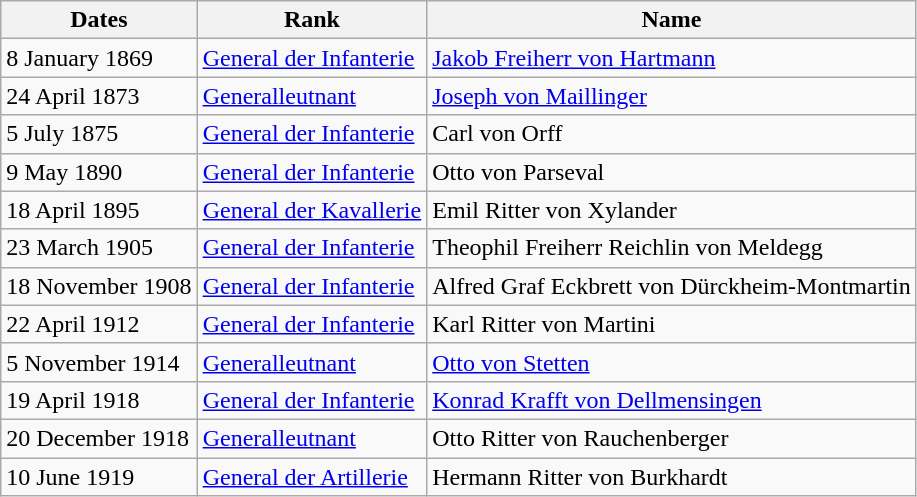<table class="wikitable">
<tr>
<th>Dates</th>
<th>Rank</th>
<th>Name</th>
</tr>
<tr>
<td>8 January 1869</td>
<td><a href='#'>General der Infanterie</a></td>
<td><a href='#'>Jakob Freiherr von Hartmann</a></td>
</tr>
<tr>
<td>24 April 1873</td>
<td><a href='#'>Generalleutnant</a></td>
<td><a href='#'>Joseph von Maillinger</a></td>
</tr>
<tr>
<td>5 July 1875</td>
<td><a href='#'>General der Infanterie</a></td>
<td>Carl von Orff</td>
</tr>
<tr>
<td>9 May 1890</td>
<td><a href='#'>General der Infanterie</a></td>
<td>Otto von Parseval</td>
</tr>
<tr>
<td>18 April 1895</td>
<td><a href='#'>General der Kavallerie</a></td>
<td>Emil Ritter von Xylander</td>
</tr>
<tr>
<td>23 March 1905</td>
<td><a href='#'>General der Infanterie</a></td>
<td>Theophil Freiherr Reichlin von Meldegg</td>
</tr>
<tr>
<td>18 November 1908</td>
<td><a href='#'>General der Infanterie</a></td>
<td>Alfred Graf Eckbrett von Dürckheim-Montmartin</td>
</tr>
<tr>
<td>22 April 1912</td>
<td><a href='#'>General der Infanterie</a></td>
<td>Karl Ritter von Martini</td>
</tr>
<tr>
<td>5 November 1914</td>
<td><a href='#'>Generalleutnant</a></td>
<td><a href='#'>Otto von Stetten</a></td>
</tr>
<tr>
<td>19 April 1918</td>
<td><a href='#'>General der Infanterie</a></td>
<td><a href='#'>Konrad Krafft von Dellmensingen</a></td>
</tr>
<tr>
<td>20 December 1918</td>
<td><a href='#'>Generalleutnant</a></td>
<td>Otto Ritter von Rauchenberger</td>
</tr>
<tr>
<td>10 June 1919</td>
<td><a href='#'>General der Artillerie</a></td>
<td>Hermann Ritter von Burkhardt</td>
</tr>
</table>
